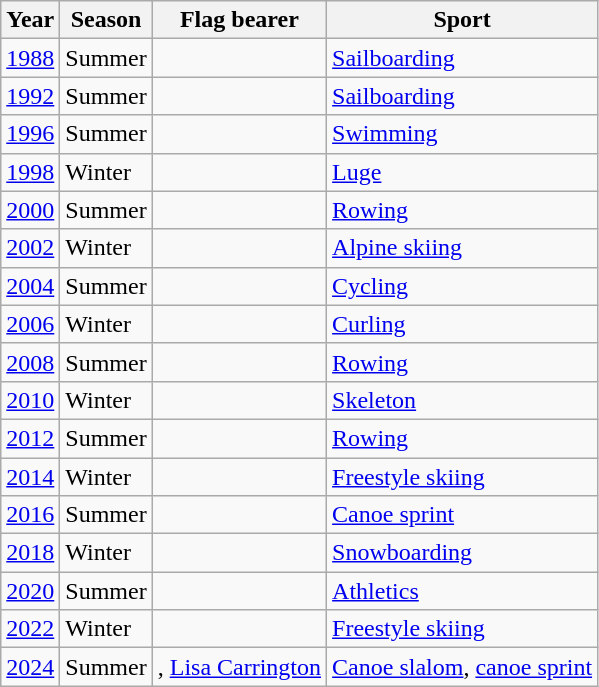<table class="wikitable sortable">
<tr>
<th>Year</th>
<th>Season</th>
<th>Flag bearer</th>
<th>Sport</th>
</tr>
<tr>
<td><a href='#'>1988</a></td>
<td>Summer</td>
<td></td>
<td><a href='#'>Sailboarding</a></td>
</tr>
<tr>
<td><a href='#'>1992</a></td>
<td>Summer</td>
<td></td>
<td><a href='#'>Sailboarding</a></td>
</tr>
<tr>
<td><a href='#'>1996</a></td>
<td>Summer</td>
<td></td>
<td><a href='#'>Swimming</a></td>
</tr>
<tr>
<td><a href='#'>1998</a></td>
<td>Winter</td>
<td></td>
<td><a href='#'>Luge</a></td>
</tr>
<tr>
<td><a href='#'>2000</a></td>
<td>Summer</td>
<td></td>
<td><a href='#'>Rowing</a></td>
</tr>
<tr>
<td><a href='#'>2002</a></td>
<td>Winter</td>
<td></td>
<td><a href='#'>Alpine skiing</a></td>
</tr>
<tr>
<td><a href='#'>2004</a></td>
<td>Summer</td>
<td></td>
<td><a href='#'>Cycling</a></td>
</tr>
<tr>
<td><a href='#'>2006</a></td>
<td>Winter</td>
<td></td>
<td><a href='#'>Curling</a></td>
</tr>
<tr>
<td><a href='#'>2008</a></td>
<td>Summer</td>
<td></td>
<td><a href='#'>Rowing</a></td>
</tr>
<tr>
<td><a href='#'>2010</a></td>
<td>Winter</td>
<td></td>
<td><a href='#'>Skeleton</a></td>
</tr>
<tr>
<td><a href='#'>2012</a></td>
<td>Summer</td>
<td></td>
<td><a href='#'>Rowing</a></td>
</tr>
<tr>
<td><a href='#'>2014</a></td>
<td>Winter</td>
<td></td>
<td><a href='#'>Freestyle skiing</a></td>
</tr>
<tr>
<td><a href='#'>2016</a></td>
<td>Summer</td>
<td></td>
<td><a href='#'>Canoe sprint</a></td>
</tr>
<tr>
<td><a href='#'>2018</a></td>
<td>Winter</td>
<td></td>
<td><a href='#'>Snowboarding</a></td>
</tr>
<tr>
<td><a href='#'>2020</a></td>
<td>Summer</td>
<td></td>
<td><a href='#'>Athletics</a></td>
</tr>
<tr>
<td><a href='#'>2022</a></td>
<td>Winter</td>
<td></td>
<td><a href='#'>Freestyle skiing</a></td>
</tr>
<tr>
<td><a href='#'>2024</a></td>
<td>Summer</td>
<td>, <a href='#'>Lisa Carrington</a></td>
<td><a href='#'>Canoe slalom</a>, <a href='#'>canoe sprint</a></td>
</tr>
</table>
